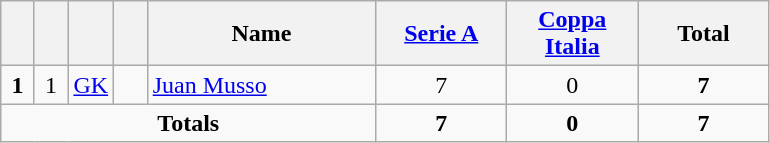<table class="wikitable" style="text-align:center">
<tr>
<th width=15></th>
<th width=15></th>
<th width=15></th>
<th width=15></th>
<th width=145>Name</th>
<th width=80><strong><a href='#'>Serie A</a></strong></th>
<th width=80><strong><a href='#'>Coppa Italia</a></strong></th>
<th width=80>Total</th>
</tr>
<tr>
<td><strong>1</strong></td>
<td>1</td>
<td><a href='#'>GK</a></td>
<td></td>
<td align=left><a href='#'>Juan Musso</a></td>
<td>7</td>
<td>0</td>
<td><strong>7</strong></td>
</tr>
<tr>
<td colspan=5><strong>Totals</strong></td>
<td><strong>7</strong></td>
<td><strong>0</strong></td>
<td><strong>7</strong></td>
</tr>
</table>
